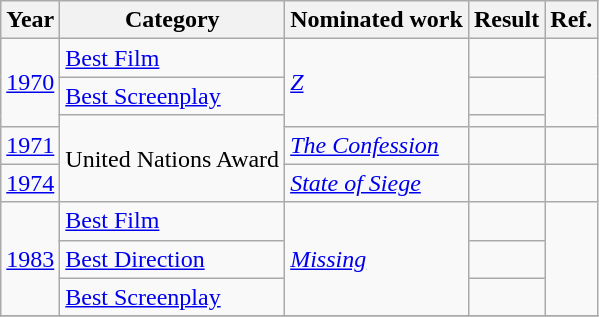<table class="wikitable sortable">
<tr>
<th>Year</th>
<th>Category</th>
<th>Nominated work</th>
<th>Result</th>
<th>Ref.</th>
</tr>
<tr>
<td rowspan="3"><a href='#'>1970</a></td>
<td><a href='#'>Best Film</a></td>
<td rowspan="3"><em><a href='#'>Z</a></em></td>
<td></td>
<td rowspan="3"></td>
</tr>
<tr>
<td><a href='#'>Best Screenplay</a></td>
<td></td>
</tr>
<tr>
<td rowspan="3">United Nations Award</td>
<td></td>
</tr>
<tr>
<td><a href='#'>1971</a></td>
<td><em><a href='#'>The Confession</a></em></td>
<td></td>
<td></td>
</tr>
<tr>
<td><a href='#'>1974</a></td>
<td><em><a href='#'>State of Siege</a></em></td>
<td></td>
<td></td>
</tr>
<tr>
<td rowspan="3"><a href='#'>1983</a></td>
<td><a href='#'>Best Film</a></td>
<td rowspan="3"><em><a href='#'>Missing</a></em></td>
<td></td>
<td rowspan="3"></td>
</tr>
<tr>
<td><a href='#'>Best Direction</a></td>
<td></td>
</tr>
<tr>
<td><a href='#'>Best Screenplay</a></td>
<td></td>
</tr>
<tr>
</tr>
</table>
